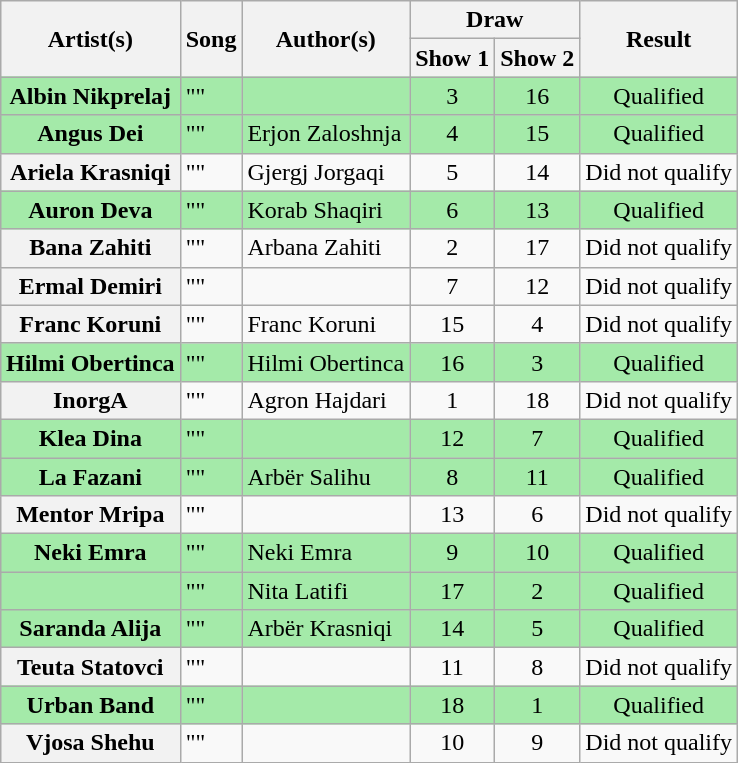<table class="wikitable sortable plainrowheaders" style="margin: 1em auto 1em auto; text-align:left;">
<tr>
<th scope="col" rowspan="2">Artist(s)</th>
<th scope="col" rowspan="2">Song</th>
<th scope="col" class="unsortable" rowspan="2">Author(s)</th>
<th scope="col" colspan="2">Draw</th>
<th scope="col" rowspan="2">Result</th>
</tr>
<tr>
<th scope="col">Show 1</th>
<th scope="col">Show 2</th>
</tr>
<tr style="background-color:#A4EAA9;">
<th scope="row" style="background-color:#A4EAA9;">Albin Nikprelaj</th>
<td>""</td>
<td></td>
<td style="text-align:center">3</td>
<td style="text-align:center">16</td>
<td style="text-align:center">Qualified</td>
</tr>
<tr style="background-color:#A4EAA9;">
<th scope="row" style="background-color:#A4EAA9;">Angus Dei</th>
<td>""</td>
<td>Erjon Zaloshnja</td>
<td style="text-align:center">4</td>
<td style="text-align:center">15</td>
<td style="text-align:center">Qualified</td>
</tr>
<tr>
<th scope="row">Ariela Krasniqi</th>
<td>""</td>
<td>Gjergj Jorgaqi</td>
<td style="text-align:center">5</td>
<td style="text-align:center">14</td>
<td style="text-align:center">Did not qualify</td>
</tr>
<tr style="background-color:#A4EAA9;">
<th scope="row" style="background-color:#A4EAA9;">Auron Deva</th>
<td>""</td>
<td>Korab Shaqiri</td>
<td style="text-align:center">6</td>
<td style="text-align:center">13</td>
<td style="text-align:center">Qualified</td>
</tr>
<tr>
<th scope="row">Bana Zahiti</th>
<td>""</td>
<td>Arbana Zahiti</td>
<td style="text-align:center">2</td>
<td style="text-align:center">17</td>
<td style="text-align:center">Did not qualify</td>
</tr>
<tr>
<th scope="row">Ermal Demiri</th>
<td>""</td>
<td></td>
<td style="text-align:center">7</td>
<td style="text-align:center">12</td>
<td style="text-align:center">Did not qualify</td>
</tr>
<tr>
<th scope="row">Franc Koruni</th>
<td>""</td>
<td>Franc Koruni</td>
<td style="text-align:center">15</td>
<td style="text-align:center">4</td>
<td style="text-align:center">Did not qualify</td>
</tr>
<tr style="background-color:#A4EAA9;">
<th scope="row" style="background-color:#A4EAA9;">Hilmi Obertinca</th>
<td>""</td>
<td>Hilmi Obertinca</td>
<td style="text-align:center">16</td>
<td style="text-align:center">3</td>
<td style="text-align:center">Qualified</td>
</tr>
<tr>
<th scope="row">InorgA</th>
<td>""</td>
<td>Agron Hajdari</td>
<td style="text-align:center">1</td>
<td style="text-align:center">18</td>
<td style="text-align:center">Did not qualify</td>
</tr>
<tr style="background-color:#A4EAA9;">
<th scope="row" style="background-color:#A4EAA9;">Klea Dina</th>
<td>""</td>
<td></td>
<td style="text-align:center">12</td>
<td style="text-align:center">7</td>
<td style="text-align:center">Qualified</td>
</tr>
<tr style="background-color:#A4EAA9;">
<th scope="row" style="background-color:#A4EAA9;">La Fazani</th>
<td>""</td>
<td>Arbër Salihu</td>
<td style="text-align:center">8</td>
<td style="text-align:center">11</td>
<td style="text-align:center">Qualified</td>
</tr>
<tr>
<th scope="row">Mentor Mripa</th>
<td>""</td>
<td></td>
<td style="text-align:center">13</td>
<td style="text-align:center">6</td>
<td style="text-align:center">Did not qualify</td>
</tr>
<tr style="background-color:#A4EAA9;">
<th scope="row" style="background-color:#A4EAA9;">Neki Emra</th>
<td>""</td>
<td>Neki Emra</td>
<td style="text-align:center">9</td>
<td style="text-align:center">10</td>
<td style="text-align:center">Qualified</td>
</tr>
<tr style="background-color:#A4EAA9;">
<th scope="row" style="background-color:#A4EAA9;"></th>
<td>""</td>
<td>Nita Latifi</td>
<td style="text-align:center">17</td>
<td style="text-align:center">2</td>
<td style="text-align:center">Qualified</td>
</tr>
<tr style="background-color:#A4EAA9;">
<th scope="row" style="background-color:#A4EAA9;">Saranda Alija</th>
<td>""</td>
<td>Arbër Krasniqi</td>
<td style="text-align:center">14</td>
<td style="text-align:center">5</td>
<td style="text-align:center">Qualified</td>
</tr>
<tr>
<th scope="row">Teuta Statovci</th>
<td>""</td>
<td></td>
<td style="text-align:center">11</td>
<td style="text-align:center">8</td>
<td style="text-align:center">Did not qualify</td>
</tr>
<tr style="background-color:#A4EAA9;">
<th scope="row" style="background-color:#A4EAA9;">Urban Band</th>
<td>""</td>
<td></td>
<td style="text-align:center">18</td>
<td style="text-align:center">1</td>
<td style="text-align:center">Qualified</td>
</tr>
<tr>
<th scope="row">Vjosa Shehu</th>
<td>""</td>
<td></td>
<td style="text-align:center">10</td>
<td style="text-align:center">9</td>
<td style="text-align:center">Did not qualify</td>
</tr>
</table>
